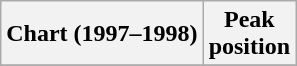<table class="wikitable sortable plainrowheaders" style="text-align:center">
<tr>
<th scope="col">Chart (1997–1998)</th>
<th scope="col">Peak<br> position</th>
</tr>
<tr>
</tr>
</table>
